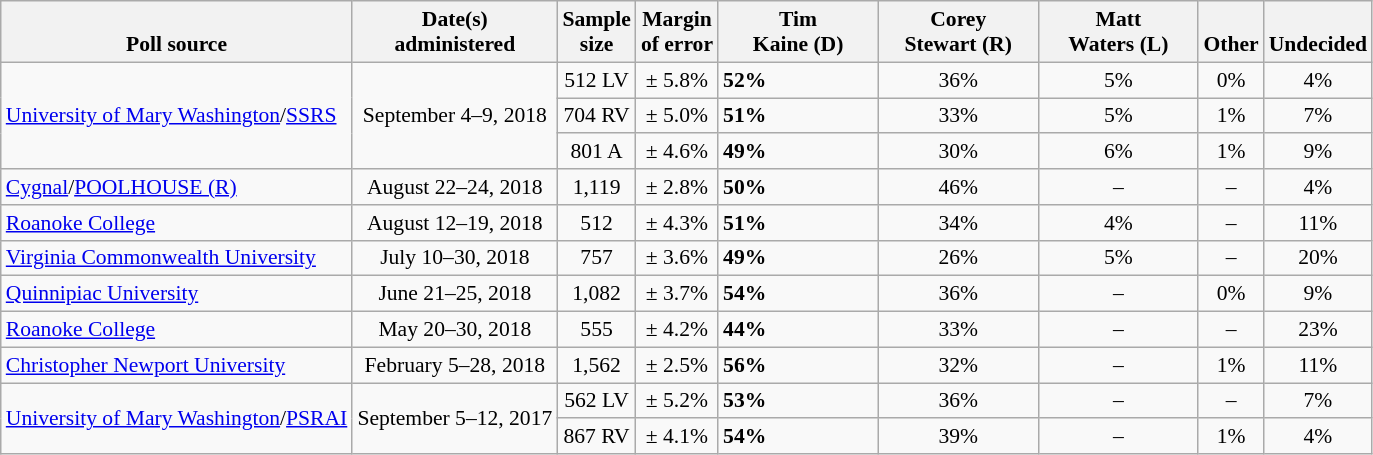<table class="wikitable" style="font-size:90%">
<tr valign=bottom>
<th>Poll source</th>
<th>Date(s)<br>administered</th>
<th>Sample<br>size</th>
<th>Margin<br>of error</th>
<th style="width:100px;">Tim<br>Kaine (D)</th>
<th style="width:100px;">Corey<br>Stewart (R)</th>
<th style="width:100px;">Matt<br>Waters (L)</th>
<th>Other</th>
<th>Undecided</th>
</tr>
<tr>
<td rowspan=3><a href='#'>University of Mary Washington</a>/<a href='#'>SSRS</a></td>
<td rowspan=3 align=center>September 4–9, 2018</td>
<td align=center>512 LV</td>
<td align=center>± 5.8%</td>
<td><strong>52%</strong></td>
<td align=center>36%</td>
<td align=center>5%</td>
<td align=center>0%</td>
<td align=center>4%</td>
</tr>
<tr>
<td align=center>704 RV</td>
<td align=center>± 5.0%</td>
<td><strong>51%</strong></td>
<td align=center>33%</td>
<td align=center>5%</td>
<td align=center>1%</td>
<td align=center>7%</td>
</tr>
<tr>
<td align=center>801 A</td>
<td align=center>± 4.6%</td>
<td><strong>49%</strong></td>
<td align=center>30%</td>
<td align=center>6%</td>
<td align=center>1%</td>
<td align=center>9%</td>
</tr>
<tr>
<td><a href='#'>Cygnal</a>/<a href='#'>POOLHOUSE (R)</a></td>
<td align=center>August 22–24, 2018</td>
<td align=center>1,119</td>
<td align=center>± 2.8%</td>
<td><strong>50%</strong></td>
<td align=center>46%</td>
<td align=center>–</td>
<td align=center>–</td>
<td align=center>4%</td>
</tr>
<tr>
<td><a href='#'>Roanoke College</a></td>
<td align=center>August 12–19, 2018</td>
<td align=center>512</td>
<td align=center>± 4.3%</td>
<td><strong>51%</strong></td>
<td align=center>34%</td>
<td align=center>4%</td>
<td align=center>–</td>
<td align=center>11%</td>
</tr>
<tr>
<td><a href='#'>Virginia Commonwealth University</a></td>
<td align=center>July 10–30, 2018</td>
<td align=center>757</td>
<td align=center>± 3.6%</td>
<td><strong>49%</strong></td>
<td align=center>26%</td>
<td align=center>5%</td>
<td align=center>–</td>
<td align=center>20%</td>
</tr>
<tr>
<td><a href='#'>Quinnipiac University</a></td>
<td align=center>June 21–25, 2018</td>
<td align=center>1,082</td>
<td align=center>± 3.7%</td>
<td><strong>54%</strong></td>
<td align=center>36%</td>
<td align=center>–</td>
<td align=center>0%</td>
<td align=center>9%</td>
</tr>
<tr>
<td><a href='#'>Roanoke College</a></td>
<td align=center>May 20–30, 2018</td>
<td align=center>555</td>
<td align=center>± 4.2%</td>
<td><strong>44%</strong></td>
<td align=center>33%</td>
<td align=center>–</td>
<td align=center>–</td>
<td align=center>23%</td>
</tr>
<tr>
<td><a href='#'>Christopher Newport University</a></td>
<td align=center>February 5–28, 2018</td>
<td align=center>1,562</td>
<td align=center>± 2.5%</td>
<td><strong>56%</strong></td>
<td align=center>32%</td>
<td align=center>–</td>
<td align=center>1%</td>
<td align=center>11%</td>
</tr>
<tr>
<td rowspan=2><a href='#'>University of Mary Washington</a>/<a href='#'>PSRAI</a></td>
<td align=center rowspan=2>September 5–12, 2017</td>
<td align=center>562 LV</td>
<td align=center>± 5.2%</td>
<td><strong>53%</strong></td>
<td align=center>36%</td>
<td align=center>–</td>
<td align=center>–</td>
<td align=center>7%</td>
</tr>
<tr>
<td align=center>867 RV</td>
<td align=center>± 4.1%</td>
<td><strong>54%</strong></td>
<td align=center>39%</td>
<td align=center>–</td>
<td align=center>1%</td>
<td align=center>4%</td>
</tr>
</table>
